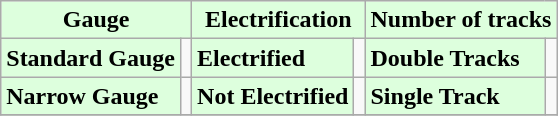<table class="wikitable center">
<tr>
<th colspan="2" scope="col" style="background: #ddffdd; color:#000000;"><strong>Gauge</strong></th>
<th colspan="2" scope="col" style="background: #ddffdd; color:#000000;"><strong>Electrification</strong></th>
<th colspan="2" scope="col" style="background: #ddffdd; color:#000000;"><strong>Number of tracks</strong></th>
</tr>
<tr style="border-top: 2px;">
<td align="left" style="background: #ddffdd;"><strong>Standard Gauge</strong></td>
<td align="right"></td>
<td align="left" style="background: #ddffdd;"><strong>Electrified</strong></td>
<td align="right"></td>
<td align="left" style="background: #ddffdd;"><strong>Double Tracks</strong></td>
<td align="right"></td>
</tr>
<tr>
<td align="left" style="background: #ddffdd;"><strong>Narrow Gauge</strong></td>
<td align="right"></td>
<td align="left" style="background: #ddffdd;"><strong>Not Electrified</strong></td>
<td align="right"></td>
<td align="left" style="background: #ddffdd;"><strong>Single Track</strong></td>
<td align="right"></td>
</tr>
<tr>
</tr>
</table>
